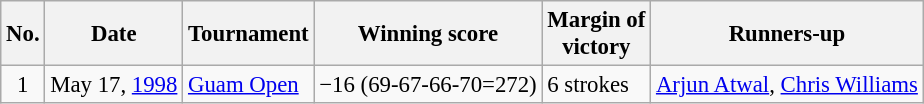<table class="wikitable" style="font-size:95%;">
<tr>
<th>No.</th>
<th>Date</th>
<th>Tournament</th>
<th>Winning score</th>
<th>Margin of<br>victory</th>
<th>Runners-up</th>
</tr>
<tr>
<td align=center>1</td>
<td align=right>May 17, <a href='#'>1998</a></td>
<td><a href='#'>Guam Open</a></td>
<td>−16 (69-67-66-70=272)</td>
<td>6 strokes</td>
<td> <a href='#'>Arjun Atwal</a>,  <a href='#'>Chris Williams</a></td>
</tr>
</table>
